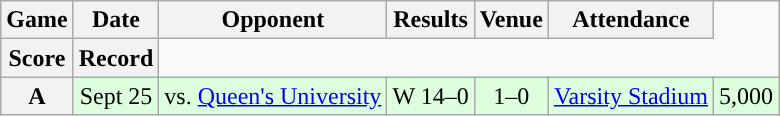<table class="wikitable" style="text-align:center">
<tr>
<th>Game</th>
<th>Date</th>
<th>Opponent</th>
<th>Results</th>
<th>Venue</th>
<th>Attendance</th>
</tr>
<tr>
<th>Score</th>
<th>Record</th>
</tr>
<tr style="background:#ddffdd">
<th>A</th>
<td>Sept 25</td>
<td>vs. <a href='#'>Queen's University</a></td>
<td>W 14–0</td>
<td>1–0</td>
<td><a href='#'>Varsity Stadium</a></td>
<td>5,000</td>
</tr>
</table>
